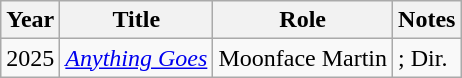<table class="wikitable">
<tr>
<th>Year</th>
<th>Title</th>
<th>Role</th>
<th>Notes</th>
</tr>
<tr>
<td>2025</td>
<td><a href='#'><em>Anything Goes</em></a></td>
<td>Moonface Martin</td>
<td>; Dir. </td>
</tr>
</table>
